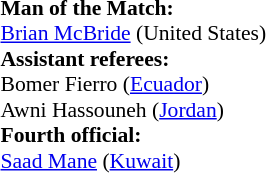<table width=100% style="font-size: 90%">
<tr>
<td><br><strong>Man of the Match:</strong>
<br><a href='#'>Brian McBride</a> (United States)<br><strong>Assistant referees:</strong>
<br>Bomer Fierro (<a href='#'>Ecuador</a>)
<br>Awni Hassouneh (<a href='#'>Jordan</a>)
<br><strong>Fourth official:</strong>
<br><a href='#'>Saad Mane</a> (<a href='#'>Kuwait</a>)</td>
</tr>
</table>
